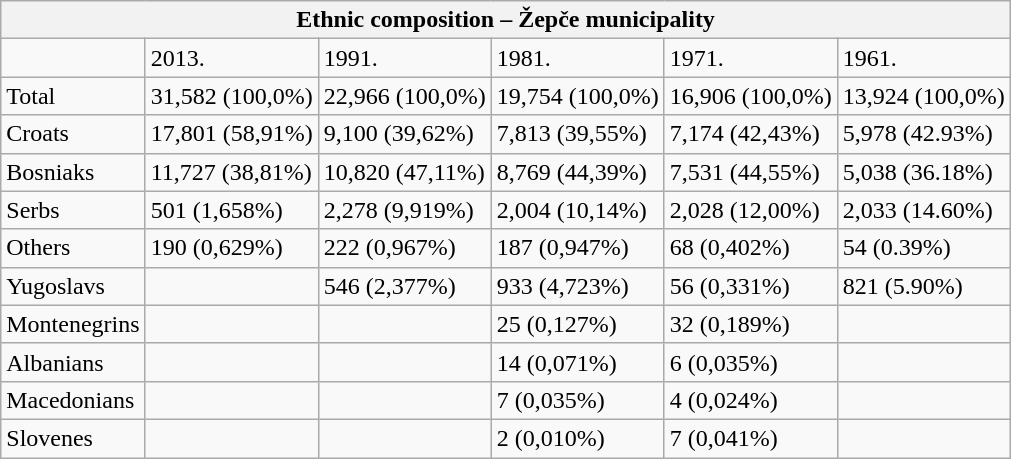<table class="wikitable">
<tr>
<th colspan="9">Ethnic composition – Žepče municipality</th>
</tr>
<tr>
<td></td>
<td>2013.</td>
<td>1991.</td>
<td>1981.</td>
<td>1971.</td>
<td>1961.</td>
</tr>
<tr>
<td>Total</td>
<td>31,582 (100,0%)</td>
<td>22,966 (100,0%)</td>
<td>19,754 (100,0%)</td>
<td>16,906 (100,0%)</td>
<td>13,924 (100,0%)</td>
</tr>
<tr>
<td>Croats</td>
<td>17,801 (58,91%)</td>
<td>9,100 (39,62%)</td>
<td>7,813 (39,55%)</td>
<td>7,174 (42,43%)</td>
<td>5,978 (42.93%)</td>
</tr>
<tr>
<td>Bosniaks</td>
<td>11,727 (38,81%)</td>
<td>10,820 (47,11%)</td>
<td>8,769 (44,39%)</td>
<td>7,531 (44,55%)</td>
<td>5,038 (36.18%)</td>
</tr>
<tr>
<td>Serbs</td>
<td>501 (1,658%)</td>
<td>2,278 (9,919%)</td>
<td>2,004 (10,14%)</td>
<td>2,028 (12,00%)</td>
<td>2,033 (14.60%)</td>
</tr>
<tr>
<td>Others</td>
<td>190 (0,629%)</td>
<td>222 (0,967%)</td>
<td>187 (0,947%)</td>
<td>68 (0,402%)</td>
<td>54 (0.39%)</td>
</tr>
<tr>
<td>Yugoslavs</td>
<td></td>
<td>546 (2,377%)</td>
<td>933 (4,723%)</td>
<td>56 (0,331%)</td>
<td>821 (5.90%)</td>
</tr>
<tr>
<td>Montenegrins</td>
<td></td>
<td></td>
<td>25 (0,127%)</td>
<td>32 (0,189%)</td>
<td></td>
</tr>
<tr>
<td>Albanians</td>
<td></td>
<td></td>
<td>14 (0,071%)</td>
<td>6 (0,035%)</td>
<td></td>
</tr>
<tr>
<td>Macedonians</td>
<td></td>
<td></td>
<td>7 (0,035%)</td>
<td>4 (0,024%)</td>
<td></td>
</tr>
<tr>
<td>Slovenes</td>
<td></td>
<td></td>
<td>2 (0,010%)</td>
<td>7 (0,041%)</td>
<td></td>
</tr>
</table>
